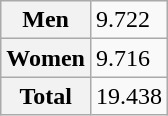<table class="wikitable">
<tr>
<th>Men</th>
<td>9.722</td>
</tr>
<tr>
<th>Women</th>
<td>9.716</td>
</tr>
<tr>
<th>Total</th>
<td>19.438</td>
</tr>
</table>
